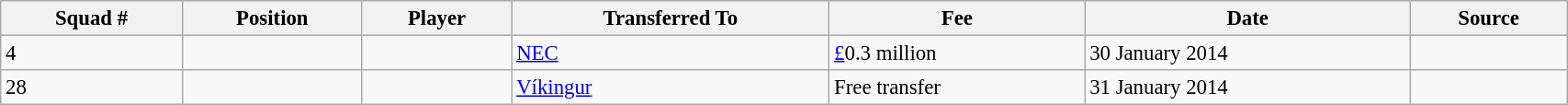<table class="wikitable sortable" style="width:90%; text-align:center; font-size:95%; text-align:left;">
<tr>
<th>Squad #</th>
<th>Position</th>
<th>Player</th>
<th>Transferred To</th>
<th>Fee</th>
<th>Date</th>
<th>Source</th>
</tr>
<tr>
<td>4</td>
<td></td>
<td></td>
<td> <a href='#'>NEC</a></td>
<td><a href='#'>£</a>0.3 million</td>
<td>30 January 2014</td>
<td></td>
</tr>
<tr>
<td>28</td>
<td></td>
<td></td>
<td> <a href='#'>Víkingur</a></td>
<td>Free transfer</td>
<td>31 January 2014</td>
<td></td>
</tr>
</table>
